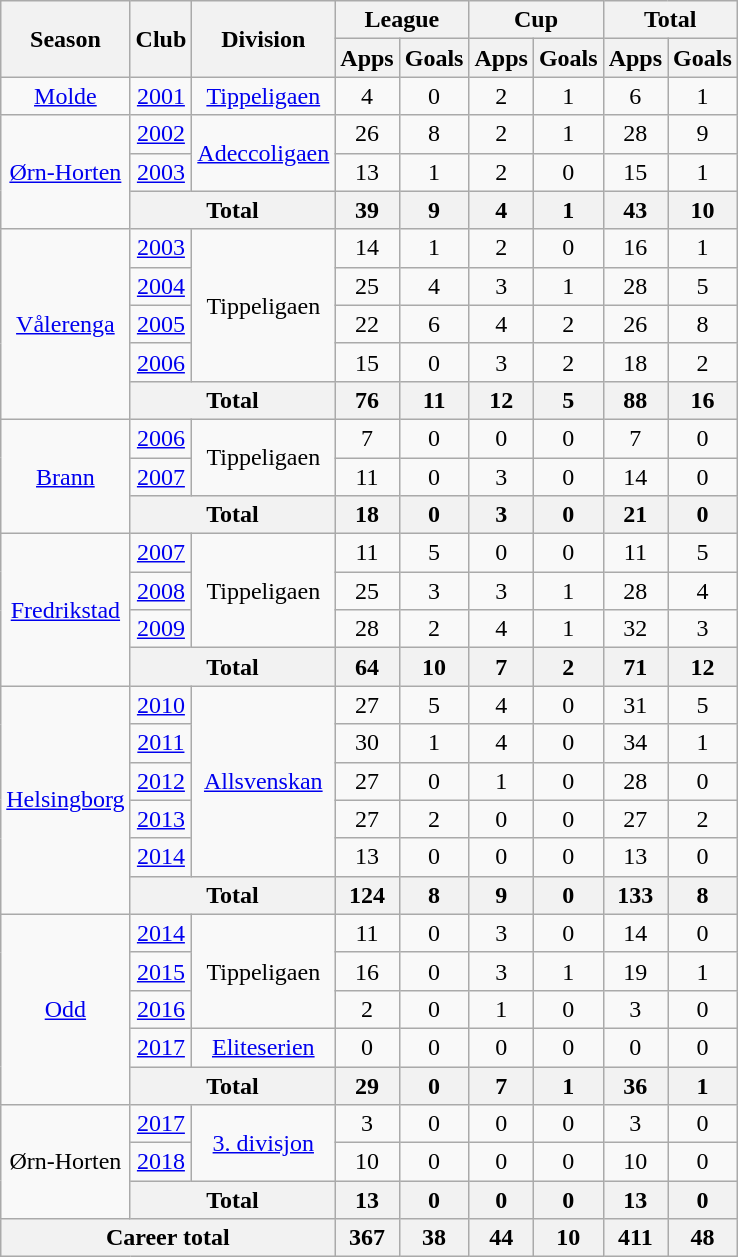<table class="wikitable" style="text-align:center">
<tr>
<th rowspan="2">Season</th>
<th rowspan="2">Club</th>
<th rowspan="2">Division</th>
<th colspan="2">League</th>
<th colspan="2">Cup</th>
<th colspan="2">Total</th>
</tr>
<tr>
<th>Apps</th>
<th>Goals</th>
<th>Apps</th>
<th>Goals</th>
<th>Apps</th>
<th>Goals</th>
</tr>
<tr>
<td><a href='#'>Molde</a></td>
<td><a href='#'>2001</a></td>
<td><a href='#'>Tippeligaen</a></td>
<td>4</td>
<td>0</td>
<td>2</td>
<td>1</td>
<td>6</td>
<td>1</td>
</tr>
<tr>
<td rowspan="3"><a href='#'>Ørn-Horten</a></td>
<td><a href='#'>2002</a></td>
<td rowspan="2"><a href='#'>Adeccoligaen</a></td>
<td>26</td>
<td>8</td>
<td>2</td>
<td>1</td>
<td>28</td>
<td>9</td>
</tr>
<tr>
<td><a href='#'>2003</a></td>
<td>13</td>
<td>1</td>
<td>2</td>
<td>0</td>
<td>15</td>
<td>1</td>
</tr>
<tr>
<th colspan="2">Total</th>
<th>39</th>
<th>9</th>
<th>4</th>
<th>1</th>
<th>43</th>
<th>10</th>
</tr>
<tr>
<td rowspan="5"><a href='#'>Vålerenga</a></td>
<td><a href='#'>2003</a></td>
<td rowspan="4">Tippeligaen</td>
<td>14</td>
<td>1</td>
<td>2</td>
<td>0</td>
<td>16</td>
<td>1</td>
</tr>
<tr>
<td><a href='#'>2004</a></td>
<td>25</td>
<td>4</td>
<td>3</td>
<td>1</td>
<td>28</td>
<td>5</td>
</tr>
<tr>
<td><a href='#'>2005</a></td>
<td>22</td>
<td>6</td>
<td>4</td>
<td>2</td>
<td>26</td>
<td>8</td>
</tr>
<tr>
<td><a href='#'>2006</a></td>
<td>15</td>
<td>0</td>
<td>3</td>
<td>2</td>
<td>18</td>
<td>2</td>
</tr>
<tr>
<th colspan="2">Total</th>
<th>76</th>
<th>11</th>
<th>12</th>
<th>5</th>
<th>88</th>
<th>16</th>
</tr>
<tr>
<td rowspan="3"><a href='#'>Brann</a></td>
<td><a href='#'>2006</a></td>
<td rowspan="2">Tippeligaen</td>
<td>7</td>
<td>0</td>
<td>0</td>
<td>0</td>
<td>7</td>
<td>0</td>
</tr>
<tr>
<td><a href='#'>2007</a></td>
<td>11</td>
<td>0</td>
<td>3</td>
<td>0</td>
<td>14</td>
<td>0</td>
</tr>
<tr>
<th colspan="2">Total</th>
<th>18</th>
<th>0</th>
<th>3</th>
<th>0</th>
<th>21</th>
<th>0</th>
</tr>
<tr>
<td rowspan="4"><a href='#'>Fredrikstad</a></td>
<td><a href='#'>2007</a></td>
<td rowspan="3">Tippeligaen</td>
<td>11</td>
<td>5</td>
<td>0</td>
<td>0</td>
<td>11</td>
<td>5</td>
</tr>
<tr>
<td><a href='#'>2008</a></td>
<td>25</td>
<td>3</td>
<td>3</td>
<td>1</td>
<td>28</td>
<td>4</td>
</tr>
<tr>
<td><a href='#'>2009</a></td>
<td>28</td>
<td>2</td>
<td>4</td>
<td>1</td>
<td>32</td>
<td>3</td>
</tr>
<tr>
<th colspan="2">Total</th>
<th>64</th>
<th>10</th>
<th>7</th>
<th>2</th>
<th>71</th>
<th>12</th>
</tr>
<tr>
<td rowspan="6"><a href='#'>Helsingborg</a></td>
<td><a href='#'>2010</a></td>
<td rowspan="5"><a href='#'>Allsvenskan</a></td>
<td>27</td>
<td>5</td>
<td>4</td>
<td>0</td>
<td>31</td>
<td>5</td>
</tr>
<tr>
<td><a href='#'>2011</a></td>
<td>30</td>
<td>1</td>
<td>4</td>
<td>0</td>
<td>34</td>
<td>1</td>
</tr>
<tr>
<td><a href='#'>2012</a></td>
<td>27</td>
<td>0</td>
<td>1</td>
<td>0</td>
<td>28</td>
<td>0</td>
</tr>
<tr>
<td><a href='#'>2013</a></td>
<td>27</td>
<td>2</td>
<td>0</td>
<td>0</td>
<td>27</td>
<td>2</td>
</tr>
<tr>
<td><a href='#'>2014</a></td>
<td>13</td>
<td>0</td>
<td>0</td>
<td>0</td>
<td>13</td>
<td>0</td>
</tr>
<tr>
<th colspan="2">Total</th>
<th>124</th>
<th>8</th>
<th>9</th>
<th>0</th>
<th>133</th>
<th>8</th>
</tr>
<tr>
<td rowspan="5"><a href='#'>Odd</a></td>
<td><a href='#'>2014</a></td>
<td rowspan="3">Tippeligaen</td>
<td>11</td>
<td>0</td>
<td>3</td>
<td>0</td>
<td>14</td>
<td>0</td>
</tr>
<tr>
<td><a href='#'>2015</a></td>
<td>16</td>
<td>0</td>
<td>3</td>
<td>1</td>
<td>19</td>
<td>1</td>
</tr>
<tr>
<td><a href='#'>2016</a></td>
<td>2</td>
<td>0</td>
<td>1</td>
<td>0</td>
<td>3</td>
<td>0</td>
</tr>
<tr>
<td><a href='#'>2017</a></td>
<td><a href='#'>Eliteserien</a></td>
<td>0</td>
<td>0</td>
<td>0</td>
<td>0</td>
<td>0</td>
<td>0</td>
</tr>
<tr>
<th colspan="2">Total</th>
<th>29</th>
<th>0</th>
<th>7</th>
<th>1</th>
<th>36</th>
<th>1</th>
</tr>
<tr>
<td rowspan="3">Ørn-Horten</td>
<td><a href='#'>2017</a></td>
<td rowspan="2"><a href='#'>3. divisjon</a></td>
<td>3</td>
<td>0</td>
<td>0</td>
<td>0</td>
<td>3</td>
<td>0</td>
</tr>
<tr>
<td><a href='#'>2018</a></td>
<td>10</td>
<td>0</td>
<td>0</td>
<td>0</td>
<td>10</td>
<td>0</td>
</tr>
<tr>
<th colspan="2">Total</th>
<th>13</th>
<th>0</th>
<th>0</th>
<th>0</th>
<th>13</th>
<th>0</th>
</tr>
<tr>
<th colspan="3">Career total</th>
<th>367</th>
<th>38</th>
<th>44</th>
<th>10</th>
<th>411</th>
<th>48</th>
</tr>
</table>
